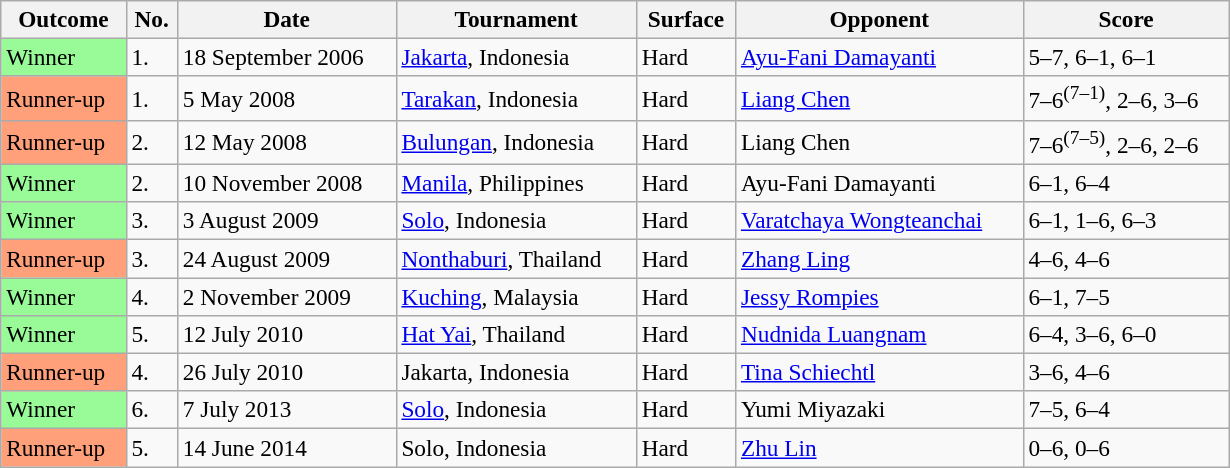<table class="wikitable" style="font-size:97%;" width="820">
<tr>
<th>Outcome</th>
<th>No.</th>
<th>Date</th>
<th>Tournament</th>
<th>Surface</th>
<th>Opponent</th>
<th>Score</th>
</tr>
<tr>
<td bgcolor="98FB98">Winner</td>
<td>1.</td>
<td>18 September 2006</td>
<td><a href='#'>Jakarta</a>, Indonesia</td>
<td>Hard</td>
<td> <a href='#'>Ayu-Fani Damayanti</a></td>
<td>5–7, 6–1, 6–1</td>
</tr>
<tr>
<td bgcolor="FFA07A">Runner-up</td>
<td>1.</td>
<td>5 May 2008</td>
<td><a href='#'>Tarakan</a>, Indonesia</td>
<td>Hard</td>
<td> <a href='#'>Liang Chen</a></td>
<td>7–6<sup>(7–1)</sup>, 2–6, 3–6</td>
</tr>
<tr>
<td bgcolor="FFA07A">Runner-up</td>
<td>2.</td>
<td>12 May 2008</td>
<td><a href='#'>Bulungan</a>, Indonesia</td>
<td>Hard</td>
<td> Liang Chen</td>
<td>7–6<sup>(7–5)</sup>, 2–6, 2–6</td>
</tr>
<tr>
<td bgcolor="98FB98">Winner</td>
<td>2.</td>
<td>10 November 2008</td>
<td><a href='#'>Manila</a>, Philippines</td>
<td>Hard</td>
<td> Ayu-Fani Damayanti</td>
<td>6–1, 6–4</td>
</tr>
<tr>
<td bgcolor="98FB98">Winner</td>
<td>3.</td>
<td>3 August 2009</td>
<td><a href='#'>Solo</a>, Indonesia</td>
<td>Hard</td>
<td> <a href='#'>Varatchaya Wongteanchai</a></td>
<td>6–1, 1–6, 6–3</td>
</tr>
<tr>
<td bgcolor="FFA07A">Runner-up</td>
<td>3.</td>
<td>24 August 2009</td>
<td><a href='#'>Nonthaburi</a>, Thailand</td>
<td>Hard</td>
<td> <a href='#'>Zhang Ling</a></td>
<td>4–6, 4–6</td>
</tr>
<tr>
<td bgcolor="98FB98">Winner</td>
<td>4.</td>
<td>2 November 2009</td>
<td><a href='#'>Kuching</a>, Malaysia</td>
<td>Hard</td>
<td> <a href='#'>Jessy Rompies</a></td>
<td>6–1, 7–5</td>
</tr>
<tr>
<td bgcolor="98FB98">Winner</td>
<td>5.</td>
<td>12 July 2010</td>
<td><a href='#'>Hat Yai</a>, Thailand</td>
<td>Hard</td>
<td> <a href='#'>Nudnida Luangnam</a></td>
<td>6–4, 3–6, 6–0</td>
</tr>
<tr>
<td bgcolor="FFA07A">Runner-up</td>
<td>4.</td>
<td>26 July 2010</td>
<td>Jakarta, Indonesia</td>
<td>Hard</td>
<td> <a href='#'>Tina Schiechtl</a></td>
<td>3–6, 4–6</td>
</tr>
<tr>
<td bgcolor="98FB98">Winner</td>
<td>6.</td>
<td>7 July 2013</td>
<td><a href='#'>Solo</a>, Indonesia</td>
<td>Hard</td>
<td> Yumi Miyazaki</td>
<td>7–5, 6–4</td>
</tr>
<tr>
<td bgcolor="FFA07A">Runner-up</td>
<td>5.</td>
<td>14 June 2014</td>
<td>Solo, Indonesia</td>
<td>Hard</td>
<td> <a href='#'>Zhu Lin</a></td>
<td>0–6, 0–6</td>
</tr>
</table>
